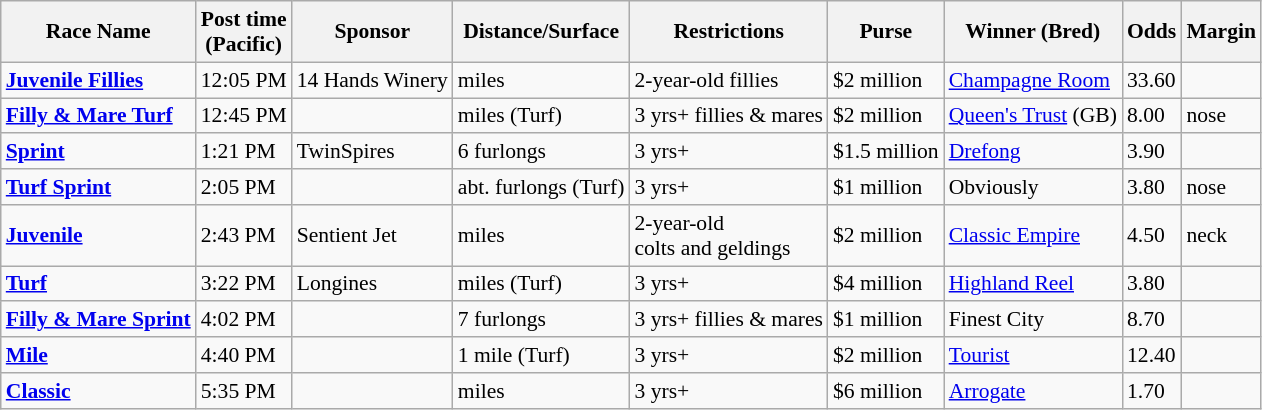<table class="wikitable sortable" style="font-size:90%">
<tr>
<th>Race Name</th>
<th>Post time<br>(Pacific)</th>
<th>Sponsor</th>
<th>Distance/Surface</th>
<th>Restrictions</th>
<th>Purse</th>
<th>Winner (Bred)</th>
<th>Odds</th>
<th>Margin</th>
</tr>
<tr>
<td><strong><a href='#'>Juvenile Fillies</a></strong></td>
<td>12:05 PM</td>
<td>14 Hands Winery</td>
<td> miles</td>
<td>2-year-old fillies</td>
<td>$2 million</td>
<td><a href='#'>Champagne Room</a></td>
<td>33.60</td>
<td></td>
</tr>
<tr>
<td><strong><a href='#'>Filly & Mare Turf</a></strong></td>
<td>12:45 PM</td>
<td></td>
<td> miles (Turf)</td>
<td>3 yrs+ fillies & mares</td>
<td>$2 million</td>
<td><a href='#'>Queen's Trust</a> (GB)</td>
<td>8.00</td>
<td>nose</td>
</tr>
<tr>
<td><strong><a href='#'>Sprint</a></strong></td>
<td>1:21 PM</td>
<td>TwinSpires</td>
<td>6 furlongs</td>
<td>3 yrs+</td>
<td>$1.5 million</td>
<td><a href='#'>Drefong</a></td>
<td>3.90</td>
<td></td>
</tr>
<tr>
<td><strong><a href='#'>Turf Sprint</a></strong></td>
<td>2:05 PM</td>
<td></td>
<td>abt. furlongs (Turf)</td>
<td>3 yrs+</td>
<td>$1 million</td>
<td>Obviously</td>
<td>3.80</td>
<td>nose</td>
</tr>
<tr>
<td><strong><a href='#'>Juvenile</a></strong></td>
<td>2:43 PM</td>
<td>Sentient Jet</td>
<td> miles</td>
<td>2-year-old<br>colts and geldings</td>
<td>$2 million</td>
<td><a href='#'>Classic Empire</a></td>
<td>4.50</td>
<td>neck</td>
</tr>
<tr>
<td><strong><a href='#'>Turf</a></strong></td>
<td>3:22 PM</td>
<td>Longines</td>
<td> miles (Turf)</td>
<td>3 yrs+</td>
<td>$4 million</td>
<td><a href='#'>Highland Reel</a></td>
<td>3.80</td>
<td></td>
</tr>
<tr>
<td><strong><a href='#'>Filly & Mare Sprint</a></strong></td>
<td>4:02 PM</td>
<td></td>
<td>7 furlongs</td>
<td>3 yrs+ fillies & mares</td>
<td>$1 million</td>
<td>Finest City</td>
<td>8.70</td>
<td></td>
</tr>
<tr>
<td><strong><a href='#'>Mile</a></strong></td>
<td>4:40 PM</td>
<td></td>
<td>1 mile (Turf)</td>
<td>3 yrs+</td>
<td>$2 million</td>
<td><a href='#'>Tourist</a></td>
<td>12.40</td>
<td></td>
</tr>
<tr>
<td><strong><a href='#'>Classic</a></strong></td>
<td>5:35 PM</td>
<td></td>
<td> miles</td>
<td>3 yrs+</td>
<td>$6 million</td>
<td><a href='#'>Arrogate</a></td>
<td>1.70</td>
<td></td>
</tr>
</table>
